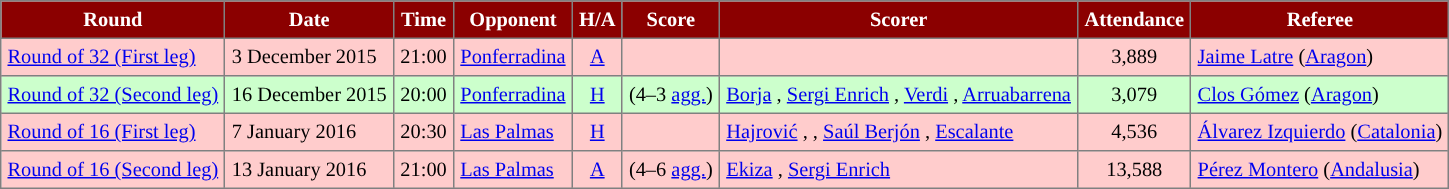<table cellpadding="4" cellspacing="0" border="1" style="text-align: center; font-size: 85%; border: gray solid 1px; border-collapse: collapse;">
<tr style="background:#8B0000; color:white;">
<th>Round</th>
<th>Date</th>
<th>Time</th>
<th>Opponent</th>
<th>H/A</th>
<th>Score</th>
<th>Scorer</th>
<th>Attendance</th>
<th>Referee</th>
</tr>
<tr bgcolor="#FFCCCC">
<td align="left"><a href='#'>Round of 32 (First leg)</a></td>
<td align="left">3 December 2015</td>
<td>21:00</td>
<td align="left"><a href='#'>Ponferradina</a></td>
<td><a href='#'>A</a></td>
<td></td>
<td align="left"></td>
<td>3,889</td>
<td align="left"><a href='#'>Jaime Latre</a> (<a href='#'>Aragon</a>)</td>
</tr>
<tr bgcolor="#CCFFCC">
<td align="left"><a href='#'>Round of 32 (Second leg)</a></td>
<td align="left">16 December 2015</td>
<td>20:00</td>
<td align="left"><a href='#'>Ponferradina</a></td>
<td><a href='#'>H</a></td>
<td> (4–3 <a href='#'>agg.</a>)</td>
<td align="left"><a href='#'>Borja</a> , <a href='#'>Sergi Enrich</a> , <a href='#'>Verdi</a> , <a href='#'>Arruabarrena</a> </td>
<td>3,079</td>
<td align="left"><a href='#'>Clos Gómez</a> (<a href='#'>Aragon</a>)</td>
</tr>
<tr bgcolor="#FFCCCC">
<td align="left"><a href='#'>Round of 16 (First leg)</a></td>
<td align="left">7 January 2016</td>
<td>20:30</td>
<td align="left"><a href='#'>Las Palmas</a></td>
<td><a href='#'>H</a></td>
<td></td>
<td align="left"><a href='#'>Hajrović</a> , , <a href='#'>Saúl Berjón</a> , <a href='#'>Escalante</a> </td>
<td>4,536</td>
<td align="left"><a href='#'>Álvarez Izquierdo</a>  (<a href='#'>Catalonia</a>)</td>
</tr>
<tr bgcolor="#FFCCCC">
<td align="left"><a href='#'>Round of 16 (Second leg)</a></td>
<td align="left">13 January 2016</td>
<td>21:00</td>
<td align="left"><a href='#'>Las Palmas</a></td>
<td><a href='#'>A</a></td>
<td> (4–6 <a href='#'>agg.</a>)</td>
<td align="left"><a href='#'>Ekiza</a> , <a href='#'>Sergi Enrich</a> </td>
<td>13,588</td>
<td align="left"><a href='#'>Pérez Montero</a> (<a href='#'>Andalusia</a>)</td>
</tr>
</table>
